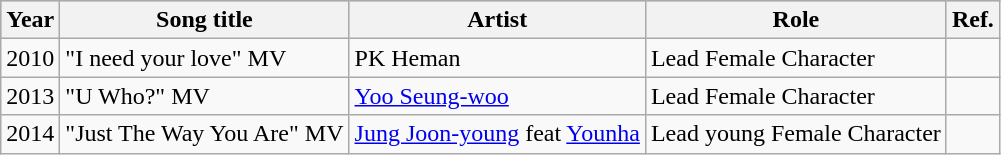<table class="wikitable" border="1">
<tr style="background:#b0c4de; text-align:center;">
<th>Year</th>
<th>Song title</th>
<th>Artist</th>
<th>Role</th>
<th>Ref.</th>
</tr>
<tr>
<td rowspan="1">2010</td>
<td>"I need your love" MV</td>
<td>PK Heman</td>
<td>Lead Female Character</td>
<td></td>
</tr>
<tr>
<td rowspan="1">2013</td>
<td>"U Who?" MV</td>
<td><a href='#'>Yoo Seung-woo</a></td>
<td>Lead Female Character</td>
<td></td>
</tr>
<tr>
<td rowspan="1">2014</td>
<td>"Just The Way You Are" MV</td>
<td><a href='#'>Jung Joon-young</a> feat <a href='#'>Younha</a></td>
<td>Lead young Female Character</td>
<td></td>
</tr>
</table>
